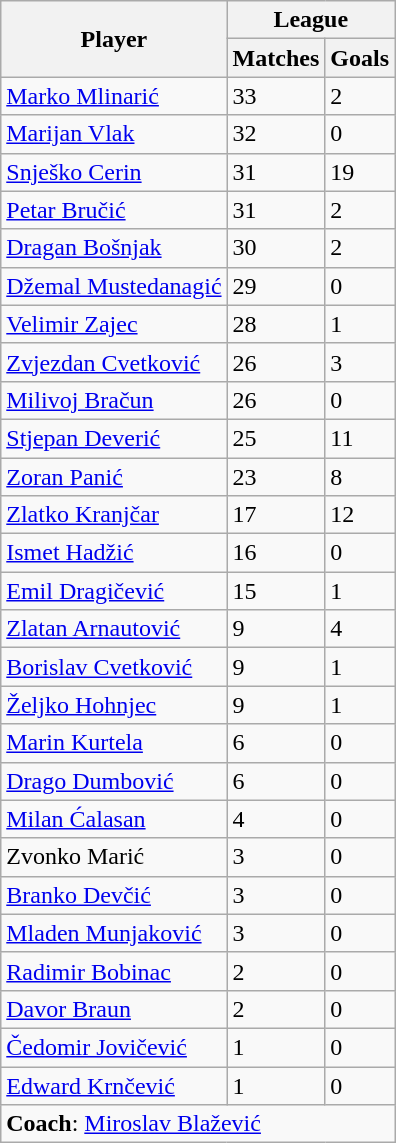<table class="wikitable sortable">
<tr>
<th rowspan=2>Player</th>
<th colspan=2>League</th>
</tr>
<tr>
<th>Matches</th>
<th>Goals</th>
</tr>
<tr>
<td> <a href='#'>Marko Mlinarić</a></td>
<td>33</td>
<td>2</td>
</tr>
<tr>
<td> <a href='#'>Marijan Vlak</a></td>
<td>32</td>
<td>0</td>
</tr>
<tr>
<td> <a href='#'>Snješko Cerin</a></td>
<td>31</td>
<td>19</td>
</tr>
<tr>
<td> <a href='#'>Petar Bručić</a></td>
<td>31</td>
<td>2</td>
</tr>
<tr>
<td> <a href='#'>Dragan Bošnjak</a></td>
<td>30</td>
<td>2</td>
</tr>
<tr>
<td> <a href='#'>Džemal Mustedanagić</a></td>
<td>29</td>
<td>0</td>
</tr>
<tr>
<td> <a href='#'>Velimir Zajec</a></td>
<td>28</td>
<td>1</td>
</tr>
<tr>
<td> <a href='#'>Zvjezdan Cvetković</a></td>
<td>26</td>
<td>3</td>
</tr>
<tr>
<td> <a href='#'>Milivoj Bračun</a></td>
<td>26</td>
<td>0</td>
</tr>
<tr>
<td> <a href='#'>Stjepan Deverić</a></td>
<td>25</td>
<td>11</td>
</tr>
<tr>
<td> <a href='#'>Zoran Panić</a></td>
<td>23</td>
<td>8</td>
</tr>
<tr>
<td> <a href='#'>Zlatko Kranjčar</a></td>
<td>17</td>
<td>12</td>
</tr>
<tr>
<td> <a href='#'>Ismet Hadžić</a></td>
<td>16</td>
<td>0</td>
</tr>
<tr>
<td> <a href='#'>Emil Dragičević</a></td>
<td>15</td>
<td>1</td>
</tr>
<tr>
<td> <a href='#'>Zlatan Arnautović</a></td>
<td>9</td>
<td>4</td>
</tr>
<tr>
<td> <a href='#'>Borislav Cvetković</a></td>
<td>9</td>
<td>1</td>
</tr>
<tr>
<td> <a href='#'>Željko Hohnjec</a></td>
<td>9</td>
<td>1</td>
</tr>
<tr>
<td> <a href='#'>Marin Kurtela</a></td>
<td>6</td>
<td>0</td>
</tr>
<tr>
<td> <a href='#'>Drago Dumbović</a></td>
<td>6</td>
<td>0</td>
</tr>
<tr>
<td> <a href='#'>Milan Ćalasan</a></td>
<td>4</td>
<td>0</td>
</tr>
<tr>
<td> Zvonko Marić</td>
<td>3</td>
<td>0</td>
</tr>
<tr>
<td> <a href='#'>Branko Devčić</a></td>
<td>3</td>
<td>0</td>
</tr>
<tr>
<td> <a href='#'>Mladen Munjaković</a></td>
<td>3</td>
<td>0</td>
</tr>
<tr>
<td> <a href='#'>Radimir Bobinac</a></td>
<td>2</td>
<td>0</td>
</tr>
<tr>
<td> <a href='#'>Davor Braun</a></td>
<td>2</td>
<td>0</td>
</tr>
<tr>
<td> <a href='#'>Čedomir Jovičević</a></td>
<td>1</td>
<td>0</td>
</tr>
<tr>
<td> <a href='#'>Edward Krnčević</a></td>
<td>1</td>
<td>0</td>
</tr>
<tr class="sortbottom">
<td colspan=3><strong>Coach</strong>: <a href='#'>Miroslav Blažević</a></td>
</tr>
</table>
